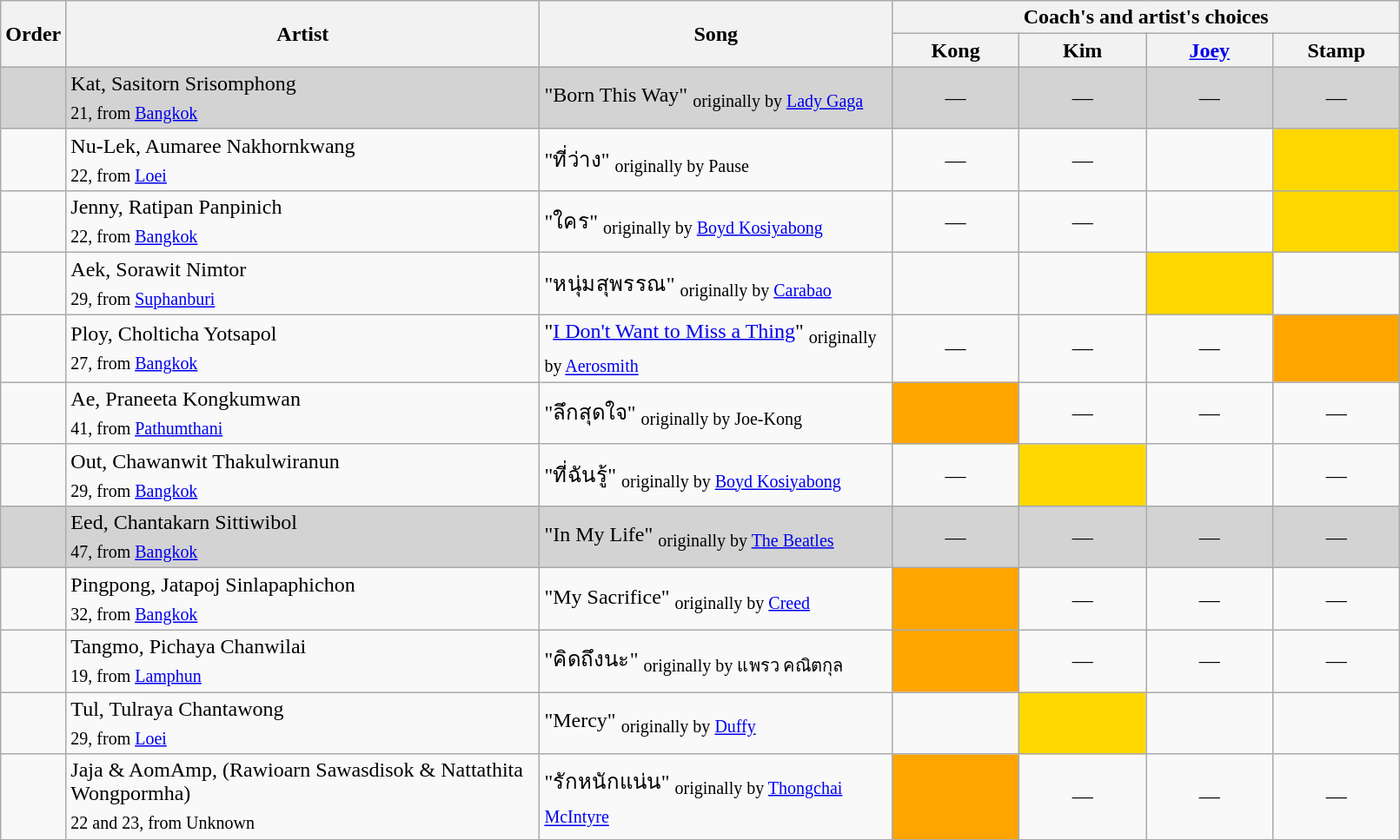<table class="wikitable" style="width:85%;">
<tr>
<th rowspan="2">Order</th>
<th rowspan="2">Artist</th>
<th rowspan="2">Song</th>
<th colspan="4">Coach's and artist's choices</th>
</tr>
<tr>
<th width="90">Kong</th>
<th width="90">Kim</th>
<th width="90"><a href='#'>Joey</a></th>
<th width="90">Stamp</th>
</tr>
<tr bgcolor=lightgrey>
<td></td>
<td>Kat, Sasitorn Srisomphong<br><sub>21, from <a href='#'>Bangkok</a></sub></td>
<td>"Born This Way" <sub>originally by <a href='#'>Lady Gaga</a></sub></td>
<td style="text-align:center;">—</td>
<td style="text-align:center;">—</td>
<td style="text-align:center;">—</td>
<td style="text-align:center;">—</td>
</tr>
<tr>
<td></td>
<td>Nu-Lek, Aumaree Nakhornkwang<br><sub>22, from <a href='#'>Loei</a></sub></td>
<td>"ที่ว่าง" <sub>originally by Pause</sub></td>
<td style="text-align:center;">—</td>
<td style="text-align:center;">—</td>
<td style="text-align:center;"></td>
<td style="background:gold;text-align:center;"></td>
</tr>
<tr>
<td></td>
<td>Jenny, Ratipan Panpinich<br><sub>22, from <a href='#'>Bangkok</a></sub></td>
<td>"ใคร" <sub>originally by <a href='#'>Boyd Kosiyabong</a></sub></td>
<td style="text-align:center;">—</td>
<td style="text-align:center;">—</td>
<td style="text-align:center;"></td>
<td style="background:gold;text-align:center;"></td>
</tr>
<tr>
<td></td>
<td>Aek, Sorawit Nimtor<br><sub>29, from <a href='#'>Suphanburi</a></sub></td>
<td>"หนุ่มสุพรรณ" <sub>originally by <a href='#'>Carabao</a></sub></td>
<td style="text-align:center;"></td>
<td style="text-align:center;"></td>
<td style="background:gold;text-align:center;"></td>
<td style="text-align:center;"></td>
</tr>
<tr>
<td></td>
<td>Ploy, Cholticha Yotsapol<br><sub>27, from <a href='#'>Bangkok</a></sub></td>
<td>"<a href='#'>I Don't Want to Miss a Thing</a>" <sub>originally by <a href='#'>Aerosmith</a></sub></td>
<td style="text-align:center;">—</td>
<td style="text-align:center;">—</td>
<td style="text-align:center;">—</td>
<td style="background:orange;text-align:center;"></td>
</tr>
<tr>
<td></td>
<td>Ae, Praneeta Kongkumwan<br><sub>41, from <a href='#'>Pathumthani</a></sub></td>
<td>"ลึกสุดใจ" <sub>originally by Joe-Kong</sub></td>
<td style="background:orange;text-align:center;"></td>
<td style="text-align:center;">—</td>
<td style="text-align:center;">—</td>
<td style="text-align:center;">—</td>
</tr>
<tr>
<td></td>
<td>Out, Chawanwit Thakulwiranun<br><sub>29, from <a href='#'>Bangkok</a></sub></td>
<td>"ที่ฉันรู้" <sub>originally by <a href='#'>Boyd Kosiyabong</a></sub></td>
<td style="text-align:center;">—</td>
<td style="background:gold;text-align:center;"></td>
<td style="text-align:center;"></td>
<td style="text-align:center;">—</td>
</tr>
<tr bgcolor=lightgrey>
<td></td>
<td>Eed, Chantakarn Sittiwibol<br><sub>47, from <a href='#'>Bangkok</a></sub></td>
<td>"In My Life" <sub>originally by <a href='#'>The Beatles</a></sub></td>
<td style="text-align:center;">—</td>
<td style="text-align:center;">—</td>
<td style="text-align:center;">—</td>
<td style="text-align:center;">—</td>
</tr>
<tr>
<td></td>
<td>Pingpong, Jatapoj Sinlapaphichon<br><sub>32, from <a href='#'>Bangkok</a></sub></td>
<td>"My Sacrifice" <sub>originally by <a href='#'>Creed</a></sub></td>
<td style="background:orange;text-align:center;"></td>
<td style="text-align:center;">—</td>
<td style="text-align:center;">—</td>
<td style="text-align:center;">—</td>
</tr>
<tr>
<td></td>
<td>Tangmo, Pichaya Chanwilai<br><sub>19, from <a href='#'>Lamphun</a></sub></td>
<td>"คิดถึงนะ" <sub>originally by แพรว คณิตกุล</sub></td>
<td style="background:orange;text-align:center;"></td>
<td style="text-align:center;">—</td>
<td style="text-align:center;">—</td>
<td style="text-align:center;">—</td>
</tr>
<tr>
<td></td>
<td>Tul, Tulraya Chantawong<br><sub>29, from <a href='#'>Loei</a></sub></td>
<td>"Mercy" <sub>originally by <a href='#'>Duffy</a></sub></td>
<td style="text-align:center;"></td>
<td style="background:gold;text-align:center;"></td>
<td style="text-align:center;"></td>
<td style="text-align:center;"></td>
</tr>
<tr>
<td></td>
<td>Jaja & AomAmp, (Rawioarn Sawasdisok & Nattathita Wongpormha)<br><sub>22 and 23, from Unknown</sub></td>
<td>"รักหนักแน่น" <sub>originally by <a href='#'>Thongchai McIntyre</a></sub></td>
<td style="background:orange;text-align:center;"></td>
<td style="text-align:center;">—</td>
<td style="text-align:center;">—</td>
<td style="text-align:center;">—</td>
</tr>
</table>
